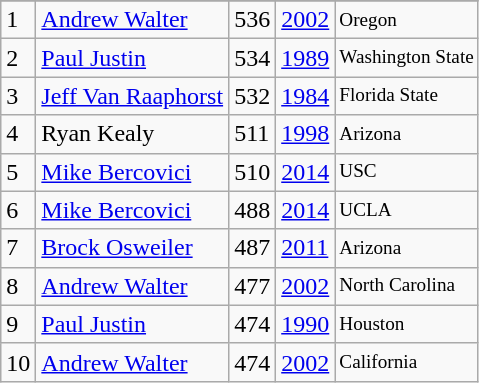<table class="wikitable">
<tr>
</tr>
<tr>
<td>1</td>
<td><a href='#'>Andrew Walter</a></td>
<td>536</td>
<td><a href='#'>2002</a></td>
<td style="font-size:80%;">Oregon</td>
</tr>
<tr>
<td>2</td>
<td><a href='#'>Paul Justin</a></td>
<td>534</td>
<td><a href='#'>1989</a></td>
<td style="font-size:80%;">Washington State</td>
</tr>
<tr>
<td>3</td>
<td><a href='#'>Jeff Van Raaphorst</a></td>
<td>532</td>
<td><a href='#'>1984</a></td>
<td style="font-size:80%;">Florida State</td>
</tr>
<tr>
<td>4</td>
<td>Ryan Kealy</td>
<td>511</td>
<td><a href='#'>1998</a></td>
<td style="font-size:80%;">Arizona</td>
</tr>
<tr>
<td>5</td>
<td><a href='#'>Mike Bercovici</a></td>
<td>510</td>
<td><a href='#'>2014</a></td>
<td style="font-size:80%;">USC</td>
</tr>
<tr>
<td>6</td>
<td><a href='#'>Mike Bercovici</a></td>
<td>488</td>
<td><a href='#'>2014</a></td>
<td style="font-size:80%;">UCLA</td>
</tr>
<tr>
<td>7</td>
<td><a href='#'>Brock Osweiler</a></td>
<td>487</td>
<td><a href='#'>2011</a></td>
<td style="font-size:80%;">Arizona</td>
</tr>
<tr>
<td>8</td>
<td><a href='#'>Andrew Walter</a></td>
<td>477</td>
<td><a href='#'>2002</a></td>
<td style="font-size:80%;">North Carolina</td>
</tr>
<tr>
<td>9</td>
<td><a href='#'>Paul Justin</a></td>
<td>474</td>
<td><a href='#'>1990</a></td>
<td style="font-size:80%;">Houston</td>
</tr>
<tr>
<td>10</td>
<td><a href='#'>Andrew Walter</a></td>
<td>474</td>
<td><a href='#'>2002</a></td>
<td style="font-size:80%;">California</td>
</tr>
</table>
